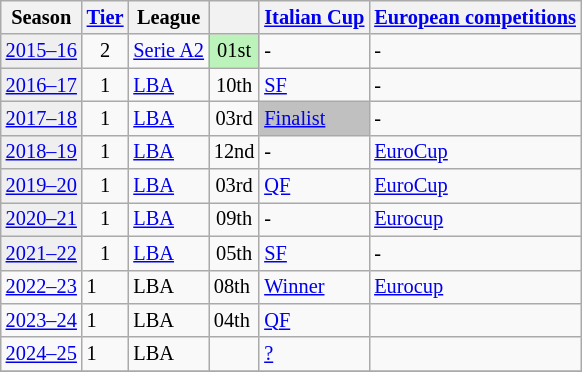<table class="wikitable" style="font-size:85%;">
<tr>
<th>Season</th>
<th><a href='#'>Tier</a></th>
<th>League</th>
<th></th>
<th><a href='#'>Italian Cup</a></th>
<th><a href='#'>European competitions</a></th>
</tr>
<tr>
<td style="background:#efefef;"><a href='#'>2015–16</a></td>
<td align="center">2</td>
<td><a href='#'>Serie A2</a></td>
<td style="background:#BBF3BB" align="center">01st</td>
<td>-</td>
<td>-</td>
</tr>
<tr>
<td style="background:#efefef;"><a href='#'>2016–17</a></td>
<td align="center">1</td>
<td><a href='#'>LBA</a></td>
<td align="center">10th</td>
<td><a href='#'>SF</a></td>
<td>-</td>
</tr>
<tr>
<td style="background:#efefef;"><a href='#'>2017–18</a></td>
<td align="center">1</td>
<td><a href='#'>LBA</a></td>
<td align="center">03rd</td>
<td bgcolor=silver><a href='#'>Finalist</a></td>
<td>-</td>
</tr>
<tr>
<td style="background:#efefef;"><a href='#'>2018–19</a></td>
<td align="center">1</td>
<td><a href='#'>LBA</a></td>
<td align="center">12nd</td>
<td>-</td>
<td><a href='#'>EuroCup</a></td>
</tr>
<tr>
<td style="background:#efefef;"><a href='#'>2019–20</a></td>
<td align="center">1</td>
<td><a href='#'>LBA</a></td>
<td align="center">03rd</td>
<td><a href='#'>QF</a></td>
<td><a href='#'>EuroCup</a></td>
</tr>
<tr>
<td style="background:#efefef;"><a href='#'>2020–21</a></td>
<td align="center">1</td>
<td><a href='#'>LBA</a></td>
<td align="center">09th</td>
<td>-</td>
<td><a href='#'>Eurocup</a></td>
</tr>
<tr>
<td style="background:#efefef;"><a href='#'>2021–22</a></td>
<td align="center">1</td>
<td><a href='#'>LBA</a></td>
<td align="center">05th</td>
<td><a href='#'>SF</a></td>
<td>-</td>
</tr>
<tr>
<td><a href='#'>2022–23</a></td>
<td>1</td>
<td>LBA</td>
<td>08th</td>
<td><a href='#'>Winner</a></td>
<td><a href='#'>Eurocup</a></td>
</tr>
<tr>
<td><a href='#'>2023–24</a></td>
<td>1</td>
<td>LBA</td>
<td>04th</td>
<td><a href='#'>QF</a></td>
<td></td>
</tr>
<tr>
<td><a href='#'>2024–25</a></td>
<td>1</td>
<td>LBA</td>
<td></td>
<td><a href='#'>?</a></td>
<td></td>
</tr>
<tr>
</tr>
</table>
